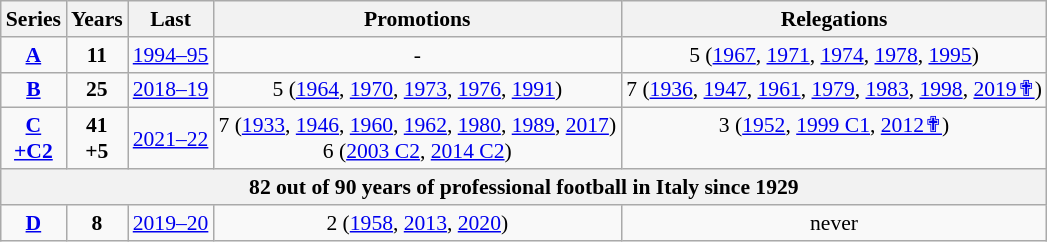<table class="wikitable sortable" style="font-size:90%; text-align: center;">
<tr>
<th>Series</th>
<th>Years</th>
<th>Last</th>
<th>Promotions</th>
<th>Relegations</th>
</tr>
<tr>
<td align=center><strong><a href='#'>A</a></strong></td>
<td><strong>11</strong></td>
<td><a href='#'>1994–95</a></td>
<td>-</td>
<td> 5 (<a href='#'>1967</a>, <a href='#'>1971</a>, <a href='#'>1974</a>, <a href='#'>1978</a>, <a href='#'>1995</a>)</td>
</tr>
<tr>
<td align=center><strong><a href='#'>B</a></strong></td>
<td><strong>25</strong></td>
<td><a href='#'>2018–19</a></td>
<td> 5 (<a href='#'>1964</a>, <a href='#'>1970</a>, <a href='#'>1973</a>, <a href='#'>1976</a>, <a href='#'>1991</a>)</td>
<td> 7 (<a href='#'>1936</a>, <a href='#'>1947</a>, <a href='#'>1961</a>, <a href='#'>1979</a>, <a href='#'>1983</a>, <a href='#'>1998</a>, <a href='#'>2019✟</a>)</td>
</tr>
<tr>
<td align=center><strong><a href='#'>C</a><br><a href='#'>+C2</a></strong></td>
<td><strong>41<br>+5</strong></td>
<td><a href='#'>2021–22</a></td>
<td> 7 (<a href='#'>1933</a>, <a href='#'>1946</a>, <a href='#'>1960</a>, <a href='#'>1962</a>, <a href='#'>1980</a>, <a href='#'>1989</a>, <a href='#'>2017</a>)<br> 6 (<a href='#'>2003 C2</a>, <a href='#'>2014 C2</a>)</td>
<td> 3 (<a href='#'>1952</a>, <a href='#'>1999 C1</a>, <a href='#'>2012✟</a>)<br><br></td>
</tr>
<tr>
<th colspan=5>82 out of 90 years of professional football in Italy since 1929</th>
</tr>
<tr>
<td align=center><strong><a href='#'>D</a></strong></td>
<td><strong>8</strong></td>
<td><a href='#'>2019–20</a></td>
<td> 2 (<a href='#'>1958</a>, <a href='#'>2013</a>, <a href='#'>2020</a>)</td>
<td>never</td>
</tr>
</table>
